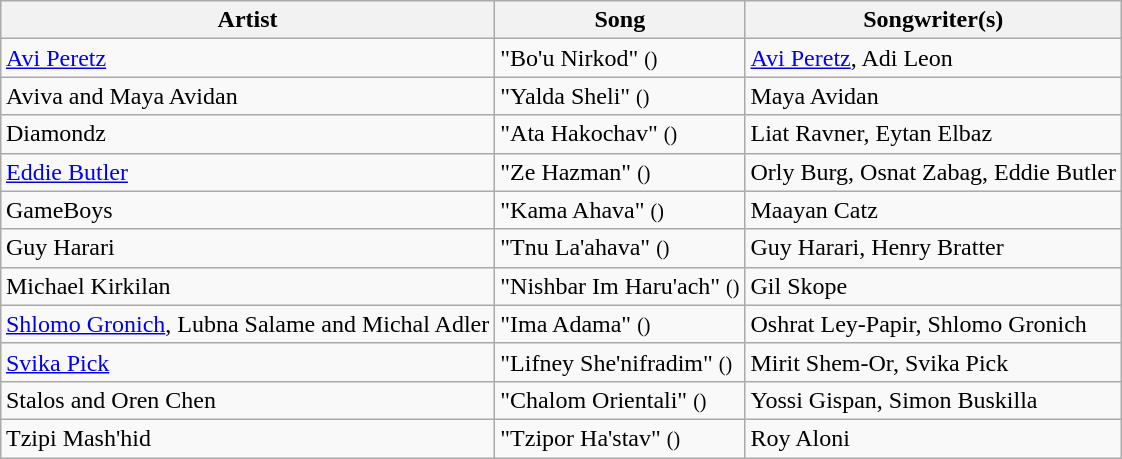<table class="sortable wikitable" style="margin: 1em auto 1em auto;">
<tr>
<th>Artist</th>
<th>Song</th>
<th>Songwriter(s)</th>
</tr>
<tr>
<td><a href='#'>Avi Peretz</a></td>
<td>"Bo'u Nirkod" <small>()</small></td>
<td><a href='#'>Avi Peretz</a>, Adi Leon</td>
</tr>
<tr>
<td>Aviva and Maya Avidan</td>
<td>"Yalda Sheli" <small>()</small></td>
<td>Maya Avidan</td>
</tr>
<tr>
<td>Diamondz</td>
<td>"Ata Hakochav" <small>()</small></td>
<td>Liat Ravner, Eytan Elbaz</td>
</tr>
<tr>
<td><a href='#'>Eddie Butler</a></td>
<td>"Ze Hazman" <small>()</small></td>
<td>Orly Burg, Osnat Zabag, Eddie Butler</td>
</tr>
<tr>
<td>GameBoys</td>
<td>"Kama Ahava" <small>()</small></td>
<td>Maayan Catz</td>
</tr>
<tr>
<td>Guy Harari</td>
<td>"Tnu La'ahava" <small>()</small></td>
<td>Guy Harari, Henry Bratter</td>
</tr>
<tr>
<td>Michael Kirkilan</td>
<td>"Nishbar Im Haru'ach" <small>()</small></td>
<td>Gil Skope</td>
</tr>
<tr>
<td><a href='#'>Shlomo Gronich</a>, Lubna Salame and Michal Adler</td>
<td>"Ima Adama" <small>()</small></td>
<td>Oshrat Ley-Papir, Shlomo Gronich</td>
</tr>
<tr>
<td><a href='#'>Svika Pick</a></td>
<td>"Lifney She'nifradim" <small>()</small></td>
<td>Mirit Shem-Or, Svika Pick</td>
</tr>
<tr>
<td>Stalos and Oren Chen</td>
<td>"Chalom Orientali" <small>()</small></td>
<td>Yossi Gispan, Simon Buskilla</td>
</tr>
<tr>
<td>Tzipi Mash'hid</td>
<td>"Tzipor Ha'stav" <small>()</small></td>
<td>Roy Aloni</td>
</tr>
</table>
